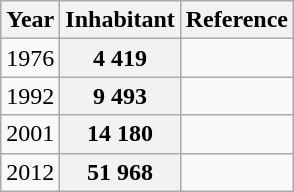<table class="wikitable">
<tr>
<th>Year</th>
<th>Inhabitant</th>
<th>Reference</th>
</tr>
<tr align="center">
<td>1976</td>
<th>4 419</th>
<td></td>
</tr>
<tr align="center">
<td>1992</td>
<th>9 493</th>
<td></td>
</tr>
<tr align="center">
<td>2001</td>
<th>14 180</th>
<td></td>
</tr>
<tr align="center">
<td>2012</td>
<th>51 968</th>
<td></td>
</tr>
</table>
